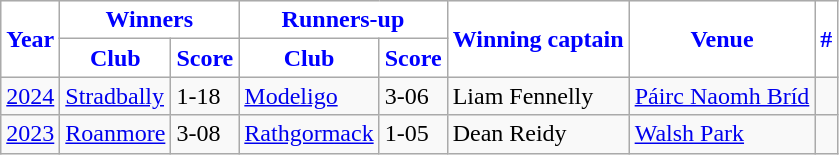<table class="wikitable sortable" style="text-align:left;">
<tr>
<th rowspan="2" style="background:white;color:blue" scope="col" !>Year</th>
<th colspan="2" style="background:white;color:blue" scope="col" !>Winners</th>
<th colspan="2" style="background:white;color:blue" class="unsortable" scope="col" !>Runners-up</th>
<th rowspan="2" style="background:white;color:blue" scope="col" !>Winning captain</th>
<th rowspan="2" style="background:white;color:blue" scope="col" !>Venue</th>
<th rowspan="2" style="background:white;color:blue" scope="col" !>#</th>
</tr>
<tr>
<th style="background:white;color:blue" scope="col" !>Club</th>
<th style="background:white;color:blue" scope="col" !>Score</th>
<th style="background:white;color:blue" class="unsortable" scope="col" !>Club</th>
<th style="background:white;color:blue" class="unsortable" scope="col" !>Score</th>
</tr>
<tr>
<td><a href='#'>2024</a></td>
<td><a href='#'>Stradbally</a></td>
<td>1-18</td>
<td><a href='#'>Modeligo</a></td>
<td>3-06</td>
<td>Liam Fennelly</td>
<td><a href='#'>Páirc Naomh Bríd</a></td>
<td></td>
</tr>
<tr>
<td><a href='#'>2023</a></td>
<td><a href='#'>Roanmore</a></td>
<td>3-08</td>
<td><a href='#'>Rathgormack</a></td>
<td>1-05</td>
<td>Dean Reidy</td>
<td><a href='#'>Walsh Park</a></td>
<td></td>
</tr>
</table>
